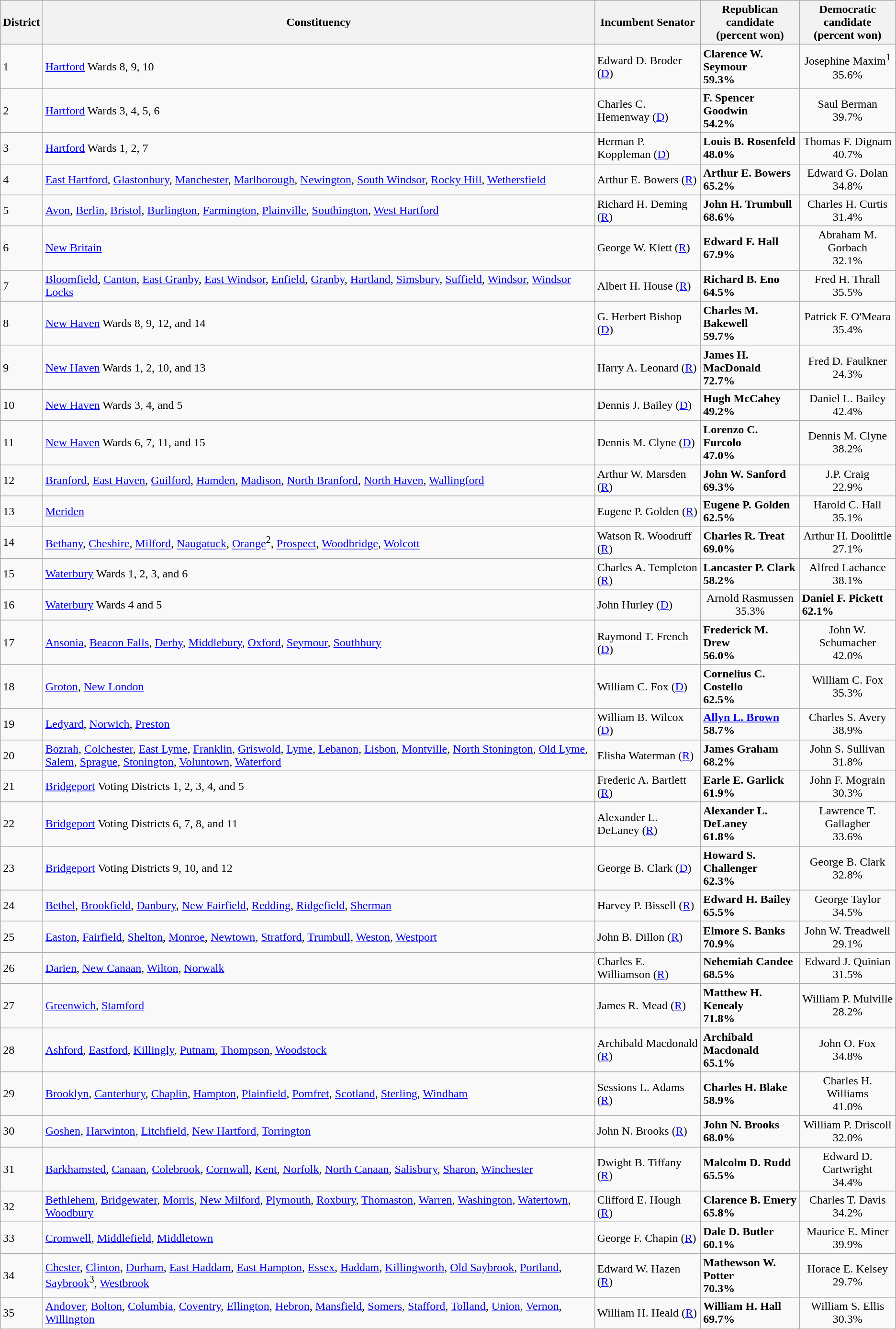<table class="wikitable">
<tr>
<th>District</th>
<th>Constituency</th>
<th>Incumbent Senator</th>
<th>Republican candidate<br>(percent won)</th>
<th>Democratic candidate<br>(percent won)</th>
</tr>
<tr>
<td>1</td>
<td><a href='#'>Hartford</a> Wards 8, 9, 10</td>
<td>Edward D. Broder (<a href='#'>D</a>)</td>
<td><strong>Clarence W. Seymour</strong><br><strong>59.3%</strong></td>
<td align="center">Josephine Maxim<sup>1</sup> <br>35.6%</td>
</tr>
<tr>
<td>2</td>
<td><a href='#'>Hartford</a> Wards 3, 4, 5, 6</td>
<td>Charles C. Hemenway (<a href='#'>D</a>)</td>
<td><strong>F. Spencer Goodwin</strong><br><strong>54.2%</strong></td>
<td align="center">Saul Berman<br>39.7%</td>
</tr>
<tr>
<td>3</td>
<td><a href='#'>Hartford</a> Wards 1, 2, 7</td>
<td>Herman P. Koppleman (<a href='#'>D</a>)</td>
<td><strong>Louis B. Rosenfeld</strong><br><strong>48.0%</strong></td>
<td align="center">Thomas F. Dignam<br>40.7%</td>
</tr>
<tr>
<td>4</td>
<td><a href='#'>East Hartford</a>, <a href='#'>Glastonbury</a>, <a href='#'>Manchester</a>, <a href='#'>Marlborough</a>, <a href='#'>Newington</a>, <a href='#'>South Windsor</a>, <a href='#'>Rocky Hill</a>, <a href='#'>Wethersfield</a></td>
<td>Arthur E. Bowers (<a href='#'>R</a>)</td>
<td><strong>Arthur E. Bowers</strong><br><strong>65.2%</strong></td>
<td align="center">Edward G. Dolan<br>34.8%</td>
</tr>
<tr>
<td>5</td>
<td><a href='#'>Avon</a>, <a href='#'>Berlin</a>, <a href='#'>Bristol</a>, <a href='#'>Burlington</a>, <a href='#'>Farmington</a>, <a href='#'>Plainville</a>, <a href='#'>Southington</a>, <a href='#'>West Hartford</a></td>
<td>Richard H. Deming (<a href='#'>R</a>)</td>
<td><strong>John H. Trumbull</strong><br><strong>68.6%</strong></td>
<td align="center">Charles H. Curtis<br>31.4%</td>
</tr>
<tr>
<td>6</td>
<td><a href='#'>New Britain</a></td>
<td>George W. Klett (<a href='#'>R</a>)</td>
<td><strong>Edward F. Hall</strong><br><strong>67.9%</strong></td>
<td align="center">Abraham M. Gorbach<br>32.1%</td>
</tr>
<tr>
<td>7</td>
<td><a href='#'>Bloomfield</a>, <a href='#'>Canton</a>, <a href='#'>East Granby</a>, <a href='#'>East Windsor</a>, <a href='#'>Enfield</a>, <a href='#'>Granby</a>, <a href='#'>Hartland</a>, <a href='#'>Simsbury</a>, <a href='#'>Suffield</a>, <a href='#'>Windsor</a>, <a href='#'>Windsor Locks</a></td>
<td>Albert H. House (<a href='#'>R</a>)</td>
<td><strong>Richard B. Eno</strong><br><strong>64.5%</strong></td>
<td align="center">Fred H. Thrall<br>35.5%</td>
</tr>
<tr>
<td>8</td>
<td><a href='#'>New Haven</a> Wards 8, 9, 12, and 14</td>
<td>G. Herbert Bishop (<a href='#'>D</a>)</td>
<td><strong>Charles M. Bakewell</strong><br><strong>59.7%</strong></td>
<td align="center">Patrick F. O'Meara<br>35.4%</td>
</tr>
<tr>
<td>9</td>
<td><a href='#'>New Haven</a> Wards 1, 2, 10, and 13</td>
<td>Harry A. Leonard (<a href='#'>R</a>)</td>
<td><strong>James H. MacDonald</strong><br><strong>72.7%</strong></td>
<td align="center">Fred D. Faulkner<br>24.3%</td>
</tr>
<tr>
<td>10</td>
<td><a href='#'>New Haven</a> Wards 3, 4, and 5</td>
<td>Dennis J. Bailey  (<a href='#'>D</a>)</td>
<td><strong>Hugh McCahey</strong><br><strong>49.2%</strong></td>
<td align="center">Daniel L. Bailey<br>42.4%</td>
</tr>
<tr>
<td>11</td>
<td><a href='#'>New Haven</a> Wards 6, 7, 11, and 15</td>
<td>Dennis M. Clyne  (<a href='#'>D</a>)</td>
<td><strong>Lorenzo C. Furcolo</strong><br><strong>47.0%</strong></td>
<td align="center">Dennis M. Clyne<br>38.2%</td>
</tr>
<tr>
<td>12</td>
<td><a href='#'>Branford</a>, <a href='#'>East Haven</a>, <a href='#'>Guilford</a>, <a href='#'>Hamden</a>, <a href='#'>Madison</a>, <a href='#'>North Branford</a>, <a href='#'>North Haven</a>, <a href='#'>Wallingford</a></td>
<td>Arthur W. Marsden (<a href='#'>R</a>)</td>
<td><strong>John W. Sanford</strong><br><strong>69.3%</strong></td>
<td align="center">J.P. Craig<br>22.9%</td>
</tr>
<tr>
<td>13</td>
<td><a href='#'>Meriden</a></td>
<td>Eugene P. Golden (<a href='#'>R</a>)</td>
<td><strong>Eugene P. Golden</strong><br><strong>62.5%</strong></td>
<td align="center">Harold C. Hall<br>35.1%</td>
</tr>
<tr>
<td>14</td>
<td><a href='#'>Bethany</a>,  <a href='#'>Cheshire</a>,  <a href='#'>Milford</a>,  <a href='#'>Naugatuck</a>,  <a href='#'>Orange</a><sup>2</sup>,  <a href='#'>Prospect</a>,  <a href='#'>Woodbridge</a>,  <a href='#'>Wolcott</a></td>
<td>Watson R. Woodruff (<a href='#'>R</a>)</td>
<td><strong>Charles R. Treat</strong><br><strong>69.0%</strong></td>
<td align="center">Arthur H. Doolittle<br>27.1%</td>
</tr>
<tr>
<td>15</td>
<td><a href='#'>Waterbury</a> Wards 1, 2, 3, and 6</td>
<td>Charles A. Templeton (<a href='#'>R</a>)</td>
<td><strong>Lancaster P. Clark</strong><br><strong>58.2%</strong></td>
<td align="center">Alfred Lachance<br>38.1%</td>
</tr>
<tr>
<td>16</td>
<td><a href='#'>Waterbury</a> Wards 4 and 5</td>
<td>John Hurley (<a href='#'>D</a>)</td>
<td align="center">Arnold Rasmussen<br>35.3%</td>
<td><strong>Daniel F. Pickett</strong><br><strong>62.1%</strong></td>
</tr>
<tr>
<td>17</td>
<td><a href='#'>Ansonia</a>, <a href='#'>Beacon Falls</a>, <a href='#'>Derby</a>, <a href='#'>Middlebury</a>, <a href='#'>Oxford</a>, <a href='#'>Seymour</a>, <a href='#'>Southbury</a></td>
<td>Raymond T. French (<a href='#'>D</a>)</td>
<td><strong>Frederick M. Drew</strong><br><strong>56.0%</strong></td>
<td align="center">John W. Schumacher<br>42.0%</td>
</tr>
<tr>
<td>18</td>
<td><a href='#'>Groton</a>, <a href='#'>New London</a></td>
<td>William C. Fox (<a href='#'>D</a>)</td>
<td><strong>Cornelius C. Costello</strong><br><strong>62.5%</strong></td>
<td align="center">William C. Fox <br>35.3%</td>
</tr>
<tr>
<td>19</td>
<td><a href='#'>Ledyard</a>, <a href='#'>Norwich</a>, <a href='#'>Preston</a></td>
<td>William B. Wilcox (<a href='#'>D</a>)</td>
<td><strong><a href='#'>Allyn L. Brown</a></strong><br><strong>58.7%</strong></td>
<td align="center">Charles S. Avery<br>38.9%</td>
</tr>
<tr>
<td>20</td>
<td><a href='#'>Bozrah</a>, <a href='#'>Colchester</a>, <a href='#'>East Lyme</a>, <a href='#'>Franklin</a>, <a href='#'>Griswold</a>, <a href='#'>Lyme</a>, <a href='#'>Lebanon</a>, <a href='#'>Lisbon</a>, <a href='#'>Montville</a>, <a href='#'>North Stonington</a>, <a href='#'>Old Lyme</a>, <a href='#'>Salem</a>, <a href='#'>Sprague</a>, <a href='#'>Stonington</a>, <a href='#'>Voluntown</a>, <a href='#'>Waterford</a></td>
<td>Elisha Waterman (<a href='#'>R</a>)</td>
<td><strong>James Graham</strong><br><strong>68.2%</strong></td>
<td align="center">John S. Sullivan<br>31.8%</td>
</tr>
<tr>
<td>21</td>
<td><a href='#'>Bridgeport</a> Voting Districts 1, 2, 3, 4, and 5</td>
<td>Frederic A. Bartlett (<a href='#'>R</a>)</td>
<td><strong>Earle E. Garlick</strong><br><strong>61.9%</strong></td>
<td align="center">John F. Mograin<br>30.3%</td>
</tr>
<tr>
<td>22</td>
<td><a href='#'>Bridgeport</a> Voting Districts 6, 7, 8, and 11</td>
<td>Alexander L. DeLaney (<a href='#'>R</a>)</td>
<td><strong>Alexander L. DeLaney</strong><br><strong>61.8%</strong></td>
<td align="center">Lawrence T. Gallagher<br>33.6%</td>
</tr>
<tr>
<td>23</td>
<td><a href='#'>Bridgeport</a> Voting Districts 9, 10, and 12</td>
<td>George B. Clark (<a href='#'>D</a>)</td>
<td><strong>Howard S. Challenger</strong><br><strong>62.3%</strong></td>
<td align="center">George B. Clark<br>32.8%</td>
</tr>
<tr>
<td>24</td>
<td><a href='#'>Bethel</a>, <a href='#'>Brookfield</a>, <a href='#'>Danbury</a>, <a href='#'>New Fairfield</a>, <a href='#'>Redding</a>, <a href='#'>Ridgefield</a>, <a href='#'>Sherman</a></td>
<td>Harvey P. Bissell (<a href='#'>R</a>)</td>
<td><strong>Edward H. Bailey</strong><br><strong>65.5%</strong></td>
<td align="center">George Taylor<br>34.5%</td>
</tr>
<tr>
<td>25</td>
<td><a href='#'>Easton</a>, <a href='#'>Fairfield</a>, <a href='#'>Shelton</a>, <a href='#'>Monroe</a>, <a href='#'>Newtown</a>, <a href='#'>Stratford</a>, <a href='#'>Trumbull</a>, <a href='#'>Weston</a>, <a href='#'>Westport</a></td>
<td>John B. Dillon (<a href='#'>R</a>)</td>
<td><strong>Elmore S. Banks</strong><br><strong>70.9%</strong></td>
<td align="center">John W. Treadwell<br>29.1%</td>
</tr>
<tr>
<td>26</td>
<td><a href='#'>Darien</a>, <a href='#'>New Canaan</a>, <a href='#'>Wilton</a>, <a href='#'>Norwalk</a></td>
<td>Charles E. Williamson (<a href='#'>R</a>)</td>
<td><strong>Nehemiah Candee</strong><br><strong>68.5%</strong></td>
<td align="center">Edward J. Quinian<br>31.5%</td>
</tr>
<tr>
<td>27</td>
<td><a href='#'>Greenwich</a>, <a href='#'>Stamford</a></td>
<td>James R. Mead (<a href='#'>R</a>)</td>
<td><strong>Matthew H. Kenealy</strong><br><strong>71.8%</strong></td>
<td align="center">William P. Mulville<br>28.2%</td>
</tr>
<tr>
<td>28</td>
<td><a href='#'>Ashford</a>, <a href='#'>Eastford</a>, <a href='#'>Killingly</a>, <a href='#'>Putnam</a>, <a href='#'>Thompson</a>, <a href='#'>Woodstock</a></td>
<td>Archibald Macdonald (<a href='#'>R</a>)</td>
<td><strong>Archibald Macdonald</strong><br><strong>65.1%</strong></td>
<td align="center">John O. Fox<br>34.8%</td>
</tr>
<tr>
<td>29</td>
<td><a href='#'>Brooklyn</a>, <a href='#'>Canterbury</a>, <a href='#'>Chaplin</a>, <a href='#'>Hampton</a>, <a href='#'>Plainfield</a>, <a href='#'>Pomfret</a>, <a href='#'>Scotland</a>, <a href='#'>Sterling</a>, <a href='#'>Windham</a></td>
<td>Sessions L. Adams (<a href='#'>R</a>)</td>
<td><strong>Charles H. Blake</strong><br><strong>58.9%</strong></td>
<td align="center">Charles H. Williams<br>41.0%</td>
</tr>
<tr>
<td>30</td>
<td><a href='#'>Goshen</a>, <a href='#'>Harwinton</a>, <a href='#'>Litchfield</a>, <a href='#'>New Hartford</a>, <a href='#'>Torrington</a></td>
<td>John N. Brooks (<a href='#'>R</a>)</td>
<td><strong>John N. Brooks</strong><br><strong>68.0%</strong></td>
<td align="center">William P.  Driscoll<br>32.0%</td>
</tr>
<tr>
<td>31</td>
<td><a href='#'>Barkhamsted</a>, <a href='#'>Canaan</a>, <a href='#'>Colebrook</a>, <a href='#'>Cornwall</a>, <a href='#'>Kent</a>, <a href='#'>Norfolk</a>, <a href='#'>North Canaan</a>, <a href='#'>Salisbury</a>, <a href='#'>Sharon</a>, <a href='#'>Winchester</a></td>
<td>Dwight B. Tiffany (<a href='#'>R</a>)</td>
<td><strong>Malcolm D. Rudd</strong><br><strong>65.5%</strong></td>
<td align="center">Edward D. Cartwright<br>34.4%</td>
</tr>
<tr>
<td>32</td>
<td><a href='#'>Bethlehem</a>, <a href='#'>Bridgewater</a>, <a href='#'>Morris</a>, <a href='#'>New Milford</a>, <a href='#'>Plymouth</a>, <a href='#'>Roxbury</a>, <a href='#'>Thomaston</a>, <a href='#'>Warren</a>, <a href='#'>Washington</a>, <a href='#'>Watertown</a>, <a href='#'>Woodbury</a></td>
<td>Clifford E. Hough (<a href='#'>R</a>)</td>
<td><strong>Clarence B. Emery</strong><br><strong>65.8%</strong></td>
<td align="center">Charles T. Davis<br>34.2%</td>
</tr>
<tr>
<td>33</td>
<td><a href='#'>Cromwell</a>, <a href='#'>Middlefield</a>, <a href='#'>Middletown</a></td>
<td>George F. Chapin (<a href='#'>R</a>)</td>
<td><strong>Dale D. Butler</strong><br><strong>60.1%</strong></td>
<td align="center">Maurice E. Miner<br>39.9%</td>
</tr>
<tr>
<td>34</td>
<td><a href='#'>Chester</a>, <a href='#'>Clinton</a>, <a href='#'>Durham</a>, <a href='#'>East Haddam</a>, <a href='#'>East Hampton</a>, <a href='#'>Essex</a>, <a href='#'>Haddam</a>, <a href='#'>Killingworth</a>, <a href='#'>Old Saybrook</a>, <a href='#'>Portland</a>, <a href='#'>Saybrook</a><sup>3</sup>, <a href='#'>Westbrook</a></td>
<td>Edward W. Hazen (<a href='#'>R</a>)</td>
<td><strong>Mathewson W. Potter</strong><br><strong>70.3%</strong></td>
<td align="center">Horace E. Kelsey<br>29.7%</td>
</tr>
<tr>
<td>35</td>
<td><a href='#'>Andover</a>, <a href='#'>Bolton</a>, <a href='#'>Columbia</a>, <a href='#'>Coventry</a>, <a href='#'>Ellington</a>, <a href='#'>Hebron</a>, <a href='#'>Mansfield</a>, <a href='#'>Somers</a>, <a href='#'>Stafford</a>, <a href='#'>Tolland</a>, <a href='#'>Union</a>, <a href='#'>Vernon</a>, <a href='#'>Willington</a></td>
<td>William H. Heald (<a href='#'>R</a>)</td>
<td><strong>William H. Hall</strong><br><strong>69.7%</strong></td>
<td align="center">William S. Ellis<br>30.3%</td>
</tr>
<tr>
</tr>
</table>
